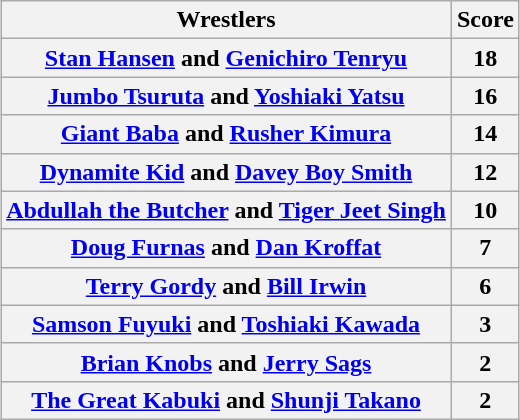<table class="wikitable" style="margin: 1em auto 1em auto">
<tr>
<th>Wrestlers</th>
<th>Score</th>
</tr>
<tr>
<th><a href='#'>Stan Hansen</a> and <a href='#'>Genichiro Tenryu</a></th>
<th>18</th>
</tr>
<tr>
<th><a href='#'>Jumbo Tsuruta</a> and <a href='#'>Yoshiaki Yatsu</a></th>
<th>16</th>
</tr>
<tr>
<th><a href='#'>Giant Baba</a> and <a href='#'>Rusher Kimura</a></th>
<th>14</th>
</tr>
<tr>
<th><a href='#'>Dynamite Kid</a> and <a href='#'>Davey Boy Smith</a></th>
<th>12</th>
</tr>
<tr>
<th><a href='#'>Abdullah the Butcher</a> and <a href='#'>Tiger Jeet Singh</a></th>
<th>10</th>
</tr>
<tr>
<th><a href='#'>Doug Furnas</a> and <a href='#'>Dan Kroffat</a></th>
<th>7</th>
</tr>
<tr>
<th><a href='#'>Terry Gordy</a> and <a href='#'>Bill Irwin</a></th>
<th>6</th>
</tr>
<tr>
<th><a href='#'>Samson Fuyuki</a> and <a href='#'>Toshiaki Kawada</a></th>
<th>3</th>
</tr>
<tr>
<th><a href='#'>Brian Knobs</a> and <a href='#'>Jerry Sags</a></th>
<th>2</th>
</tr>
<tr>
<th><a href='#'>The Great Kabuki</a> and <a href='#'>Shunji Takano</a></th>
<th>2</th>
</tr>
</table>
